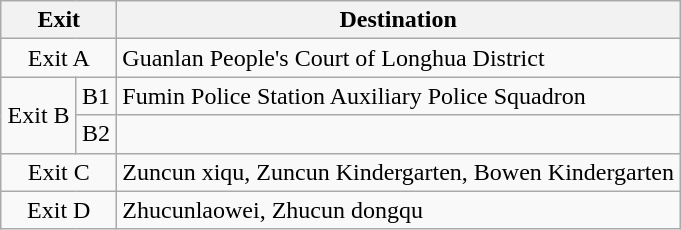<table class="wikitable">
<tr>
<th style="width:70px" colspan="2">Exit</th>
<th>Destination</th>
</tr>
<tr>
<td align="center" colspan="2">Exit A</td>
<td>Guanlan People's Court of Longhua District</td>
</tr>
<tr>
<td align="center" rowspan="2">Exit B</td>
<td>B1</td>
<td>Fumin Police Station Auxiliary Police Squadron</td>
</tr>
<tr>
<td>B2</td>
<td></td>
</tr>
<tr>
<td align="center" colspan="2">Exit C</td>
<td>Zuncun xiqu, Zuncun Kindergarten, Bowen Kindergarten</td>
</tr>
<tr>
<td align="center" colspan="2">Exit D</td>
<td>Zhucunlaowei, Zhucun dongqu</td>
</tr>
</table>
